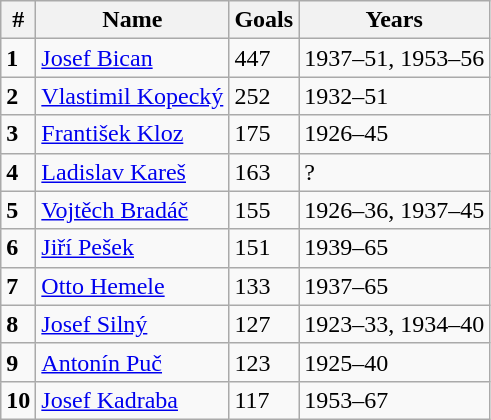<table class="wikitable">
<tr>
<th>#</th>
<th>Name</th>
<th>Goals</th>
<th>Years</th>
</tr>
<tr>
<td><strong>1</strong></td>
<td>  <a href='#'>Josef Bican</a></td>
<td>447</td>
<td>1937–51, 1953–56</td>
</tr>
<tr>
<td><strong>2</strong></td>
<td> <a href='#'>Vlastimil Kopecký</a></td>
<td>252</td>
<td>1932–51</td>
</tr>
<tr>
<td><strong>3</strong></td>
<td> <a href='#'>František Kloz</a></td>
<td>175</td>
<td>1926–45</td>
</tr>
<tr>
<td><strong>4</strong></td>
<td> <a href='#'>Ladislav Kareš</a></td>
<td>163</td>
<td>?</td>
</tr>
<tr>
<td><strong>5</strong></td>
<td> <a href='#'>Vojtěch Bradáč</a></td>
<td>155</td>
<td>1926–36, 1937–45</td>
</tr>
<tr>
<td><strong>6</strong></td>
<td> <a href='#'>Jiří Pešek</a></td>
<td>151</td>
<td>1939–65</td>
</tr>
<tr>
<td><strong>7</strong></td>
<td> <a href='#'>Otto Hemele</a></td>
<td>133</td>
<td>1937–65</td>
</tr>
<tr>
<td><strong>8</strong></td>
<td> <a href='#'>Josef Silný</a></td>
<td>127</td>
<td>1923–33, 1934–40</td>
</tr>
<tr>
<td><strong>9</strong></td>
<td> <a href='#'>Antonín Puč</a></td>
<td>123</td>
<td>1925–40</td>
</tr>
<tr>
<td><strong>10</strong></td>
<td> <a href='#'>Josef Kadraba</a></td>
<td>117</td>
<td>1953–67</td>
</tr>
</table>
